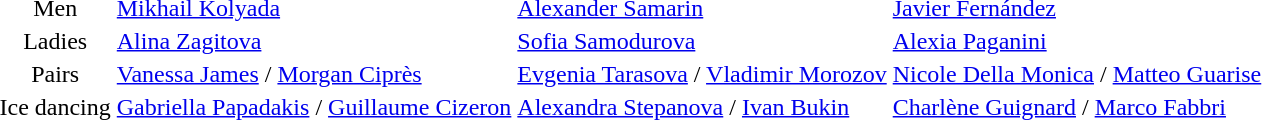<table>
<tr>
<td align=center>Men</td>
<td> <a href='#'>Mikhail Kolyada</a></td>
<td> <a href='#'>Alexander Samarin</a></td>
<td> <a href='#'>Javier Fernández</a></td>
</tr>
<tr>
<td align=center>Ladies</td>
<td> <a href='#'>Alina Zagitova</a></td>
<td> <a href='#'>Sofia Samodurova</a></td>
<td> <a href='#'>Alexia Paganini</a></td>
</tr>
<tr>
<td align=center>Pairs</td>
<td> <a href='#'>Vanessa James</a> / <a href='#'>Morgan Ciprès</a></td>
<td> <a href='#'>Evgenia Tarasova</a> / <a href='#'>Vladimir Morozov</a></td>
<td> <a href='#'>Nicole Della Monica</a> / <a href='#'>Matteo Guarise</a></td>
</tr>
<tr>
<td align=center>Ice dancing</td>
<td> <a href='#'>Gabriella Papadakis</a> / <a href='#'>Guillaume Cizeron</a></td>
<td> <a href='#'>Alexandra Stepanova</a> / <a href='#'>Ivan Bukin</a></td>
<td> <a href='#'>Charlène Guignard</a> / <a href='#'>Marco Fabbri</a></td>
</tr>
</table>
